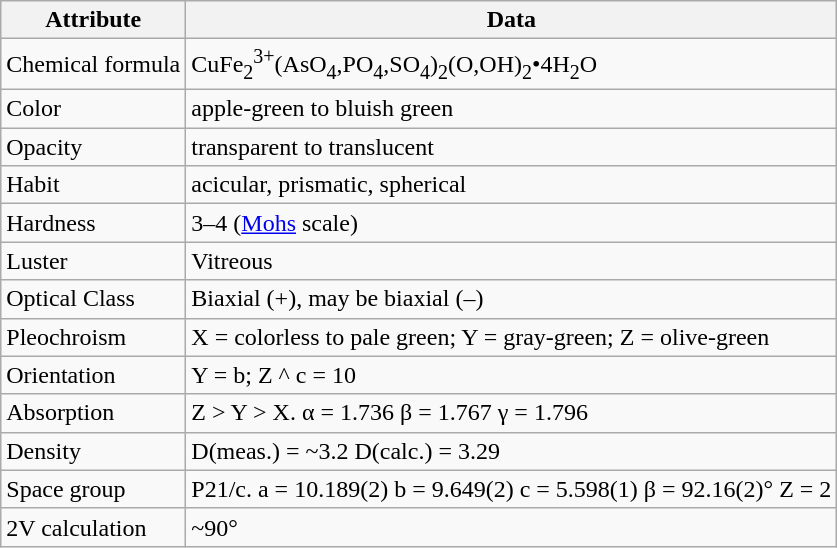<table class="wikitable">
<tr>
<th>Attribute</th>
<th>Data</th>
</tr>
<tr>
<td>Chemical formula</td>
<td>CuFe<sub>2</sub><sup>3+</sup>(AsO<sub>4</sub>,PO<sub>4</sub>,SO<sub>4</sub>)<sub>2</sub>(O,OH)<sub>2</sub>•4H<sub>2</sub>O</td>
</tr>
<tr>
<td>Color</td>
<td>apple-green to bluish green</td>
</tr>
<tr>
<td>Opacity</td>
<td>transparent to translucent</td>
</tr>
<tr>
<td>Habit</td>
<td>acicular, prismatic, spherical</td>
</tr>
<tr>
<td>Hardness</td>
<td>3–4 (<a href='#'>Mohs</a> scale)</td>
</tr>
<tr>
<td>Luster</td>
<td>Vitreous</td>
</tr>
<tr>
<td>Optical Class</td>
<td>Biaxial (+), may be biaxial (–)</td>
</tr>
<tr>
<td>Pleochroism</td>
<td>X = colorless to pale green; Y = gray-green; Z = olive-green</td>
</tr>
<tr>
<td>Orientation</td>
<td>Y = b; Z ^ c = 10</td>
</tr>
<tr>
<td>Absorption</td>
<td>Z > Y > X. α = 1.736 β = 1.767 γ = 1.796</td>
</tr>
<tr>
<td>Density</td>
<td>D(meas.) = ~3.2 D(calc.) = 3.29</td>
</tr>
<tr>
<td>Space group</td>
<td>P21/c. a = 10.189(2) b = 9.649(2) c = 5.598(1) β = 92.16(2)° Z = 2</td>
</tr>
<tr>
<td>2V calculation</td>
<td>~90°</td>
</tr>
</table>
